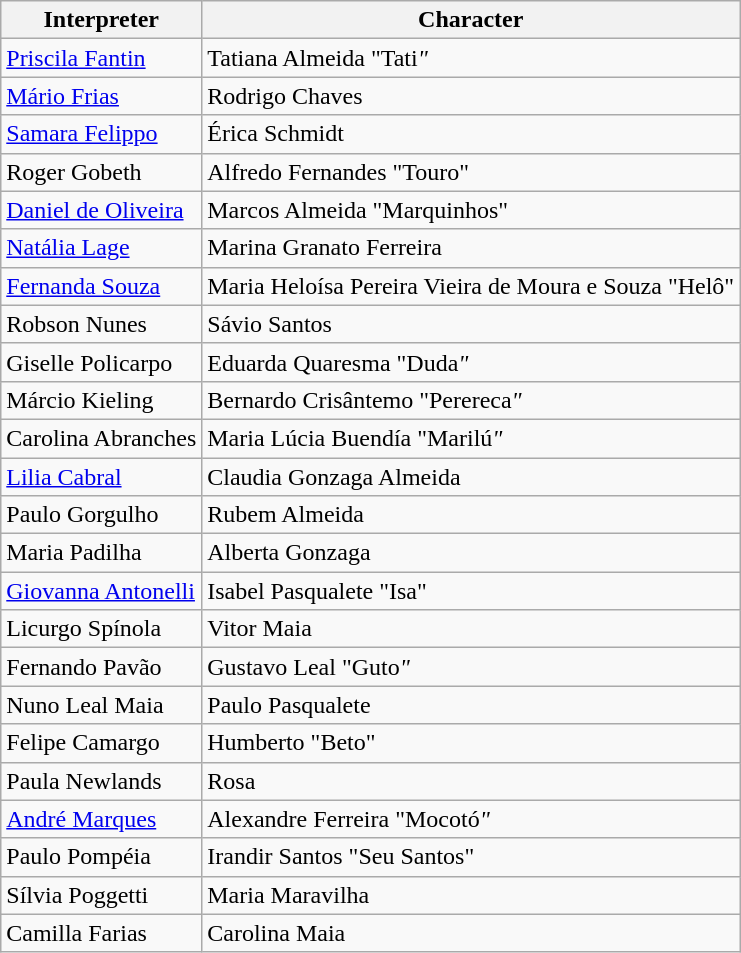<table class="wikitable">
<tr>
<th>Interpreter</th>
<th>Character</th>
</tr>
<tr>
<td><a href='#'>Priscila Fantin</a></td>
<td>Tatiana Almeida "Tati<em>"</em></td>
</tr>
<tr>
<td><a href='#'>Mário Frias</a></td>
<td>Rodrigo Chaves</td>
</tr>
<tr>
<td><a href='#'>Samara Felippo</a></td>
<td>Érica Schmidt</td>
</tr>
<tr>
<td>Roger Gobeth</td>
<td>Alfredo Fernandes "Touro"</td>
</tr>
<tr>
<td><a href='#'>Daniel de Oliveira</a></td>
<td>Marcos Almeida "Marquinhos"</td>
</tr>
<tr>
<td><a href='#'>Natália Lage</a></td>
<td>Marina Granato Ferreira</td>
</tr>
<tr>
<td><a href='#'>Fernanda Souza</a></td>
<td>Maria Heloísa Pereira Vieira de Moura e Souza "Helô"</td>
</tr>
<tr>
<td>Robson Nunes</td>
<td>Sávio Santos</td>
</tr>
<tr>
<td>Giselle Policarpo</td>
<td>Eduarda Quaresma "Duda<em>"</em></td>
</tr>
<tr>
<td>Márcio Kieling</td>
<td>Bernardo Crisântemo "Perereca<em>"</em></td>
</tr>
<tr>
<td>Carolina Abranches</td>
<td>Maria Lúcia Buendía "Marilú<em>"</em></td>
</tr>
<tr>
<td><a href='#'>Lilia Cabral</a></td>
<td>Claudia Gonzaga Almeida</td>
</tr>
<tr>
<td>Paulo Gorgulho</td>
<td>Rubem Almeida</td>
</tr>
<tr>
<td>Maria Padilha</td>
<td>Alberta Gonzaga</td>
</tr>
<tr>
<td><a href='#'>Giovanna Antonelli</a></td>
<td>Isabel Pasqualete "Isa"</td>
</tr>
<tr>
<td>Licurgo Spínola</td>
<td>Vitor Maia</td>
</tr>
<tr>
<td>Fernando Pavão</td>
<td>Gustavo Leal "Guto<em>"</em></td>
</tr>
<tr>
<td>Nuno Leal Maia</td>
<td>Paulo Pasqualete</td>
</tr>
<tr>
<td>Felipe Camargo</td>
<td>Humberto "Beto"</td>
</tr>
<tr>
<td>Paula Newlands</td>
<td>Rosa</td>
</tr>
<tr>
<td><a href='#'>André Marques</a></td>
<td>Alexandre Ferreira "Mocotó<em>"</em></td>
</tr>
<tr>
<td>Paulo Pompéia</td>
<td>Irandir Santos "Seu Santos"</td>
</tr>
<tr>
<td>Sílvia Poggetti</td>
<td>Maria Maravilha</td>
</tr>
<tr>
<td>Camilla Farias</td>
<td>Carolina Maia</td>
</tr>
</table>
